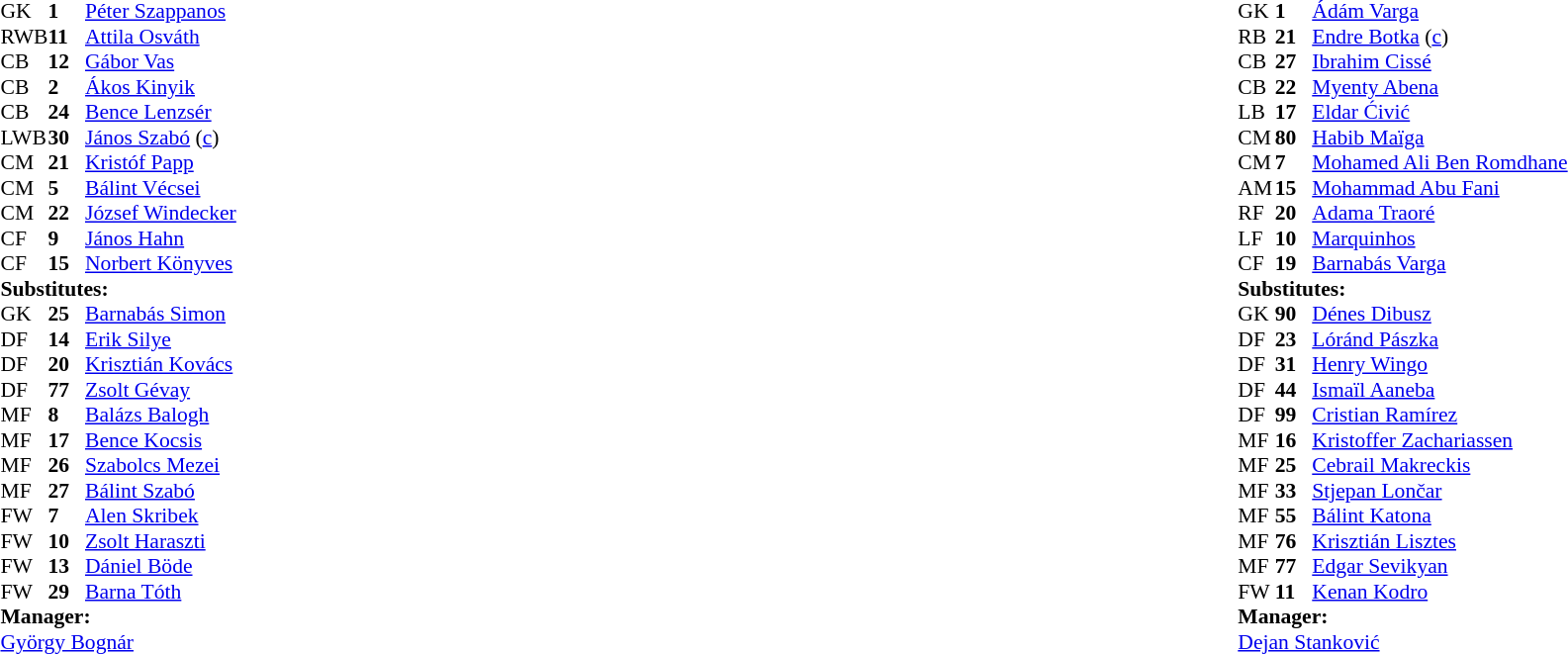<table width="100%">
<tr>
<td valign="top" width="40%"><br><table style="font-size:90%" cellspacing="0" cellpadding="0">
<tr>
<th width=25></th>
<th width=25></th>
</tr>
<tr>
<td>GK</td>
<td><strong>1</strong></td>
<td> <a href='#'>Péter Szappanos</a></td>
<td></td>
</tr>
<tr>
<td>RWB</td>
<td><strong>11</strong></td>
<td> <a href='#'>Attila Osváth</a></td>
<td></td>
</tr>
<tr>
<td>CB</td>
<td><strong>12</strong></td>
<td> <a href='#'>Gábor Vas</a></td>
</tr>
<tr>
<td>CB</td>
<td><strong>2</strong></td>
<td> <a href='#'>Ákos Kinyik</a></td>
<td></td>
</tr>
<tr>
<td>CB</td>
<td><strong>24</strong></td>
<td> <a href='#'>Bence Lenzsér</a></td>
</tr>
<tr>
<td>LWB</td>
<td><strong>30</strong></td>
<td> <a href='#'>János Szabó</a> (<a href='#'>c</a>)</td>
</tr>
<tr>
<td>CM</td>
<td><strong>21</strong></td>
<td> <a href='#'>Kristóf Papp</a></td>
</tr>
<tr>
<td>CM</td>
<td><strong>5</strong></td>
<td> <a href='#'>Bálint Vécsei</a></td>
<td></td>
</tr>
<tr>
<td>CM</td>
<td><strong>22</strong></td>
<td> <a href='#'>József Windecker</a></td>
<td></td>
<td></td>
</tr>
<tr>
<td>CF</td>
<td><strong>9</strong></td>
<td> <a href='#'>János Hahn</a></td>
<td></td>
<td></td>
</tr>
<tr>
<td>CF</td>
<td><strong>15</strong></td>
<td> <a href='#'>Norbert Könyves</a></td>
<td></td>
<td></td>
</tr>
<tr>
<td colspan=3><strong>Substitutes:</strong></td>
</tr>
<tr>
<td>GK</td>
<td><strong>25</strong></td>
<td> <a href='#'>Barnabás Simon</a></td>
</tr>
<tr>
<td>DF</td>
<td><strong>14</strong></td>
<td> <a href='#'>Erik Silye</a></td>
</tr>
<tr>
<td>DF</td>
<td><strong>20</strong></td>
<td> <a href='#'>Krisztián Kovács</a></td>
</tr>
<tr>
<td>DF</td>
<td><strong>77</strong></td>
<td> <a href='#'>Zsolt Gévay</a></td>
</tr>
<tr>
<td>MF</td>
<td><strong>8</strong></td>
<td> <a href='#'>Balázs Balogh</a></td>
<td></td>
<td></td>
<td></td>
</tr>
<tr>
<td>MF</td>
<td><strong>17</strong></td>
<td> <a href='#'>Bence Kocsis</a></td>
</tr>
<tr>
<td>MF</td>
<td><strong>26</strong></td>
<td> <a href='#'>Szabolcs Mezei</a></td>
<td></td>
<td></td>
</tr>
<tr>
<td>MF</td>
<td><strong>27</strong></td>
<td> <a href='#'>Bálint Szabó</a></td>
<td></td>
<td></td>
<td></td>
</tr>
<tr>
<td>FW</td>
<td><strong>7</strong></td>
<td> <a href='#'>Alen Skribek</a></td>
</tr>
<tr>
<td>FW</td>
<td><strong>10</strong></td>
<td> <a href='#'>Zsolt Haraszti</a></td>
<td></td>
<td></td>
</tr>
<tr>
<td>FW</td>
<td><strong>13</strong></td>
<td> <a href='#'>Dániel Böde</a></td>
<td></td>
<td></td>
</tr>
<tr>
<td>FW</td>
<td><strong>29</strong></td>
<td> <a href='#'>Barna Tóth</a></td>
</tr>
<tr>
<td colspan=3><strong>Manager:</strong></td>
</tr>
<tr>
<td colspan="3"> <a href='#'>György Bognár</a></td>
</tr>
</table>
</td>
<td valign="top"></td>
<td valign="top" width="50%"><br><table style="font-size:90%; margin:auto" cellspacing="0" cellpadding="0">
<tr>
<th width=25></th>
<th width=25></th>
</tr>
<tr>
<td>GK</td>
<td><strong>1</strong></td>
<td> <a href='#'>Ádám Varga</a></td>
</tr>
<tr>
<td>RB</td>
<td><strong>21</strong></td>
<td> <a href='#'>Endre Botka</a> (<a href='#'>c</a>)</td>
<td></td>
</tr>
<tr>
<td>CB</td>
<td><strong>27</strong></td>
<td> <a href='#'>Ibrahim Cissé</a></td>
</tr>
<tr>
<td>CB</td>
<td><strong>22</strong></td>
<td> <a href='#'>Myenty Abena</a></td>
<td></td>
</tr>
<tr>
<td>LB</td>
<td><strong>17</strong></td>
<td> <a href='#'>Eldar Ćivić</a></td>
<td></td>
<td></td>
</tr>
<tr>
<td>CM</td>
<td><strong>80</strong></td>
<td> <a href='#'>Habib Maïga</a></td>
<td></td>
<td></td>
</tr>
<tr>
<td>CM</td>
<td><strong>7</strong></td>
<td> <a href='#'>Mohamed Ali Ben Romdhane</a></td>
<td></td>
<td></td>
</tr>
<tr>
<td>AM</td>
<td><strong>15</strong></td>
<td> <a href='#'>Mohammad Abu Fani</a></td>
</tr>
<tr>
<td>RF</td>
<td><strong>20</strong></td>
<td> <a href='#'>Adama Traoré</a></td>
</tr>
<tr>
<td>LF</td>
<td><strong>10</strong></td>
<td> <a href='#'>Marquinhos</a></td>
<td></td>
<td></td>
</tr>
<tr>
<td>CF</td>
<td><strong>19</strong></td>
<td> <a href='#'>Barnabás Varga</a></td>
<td></td>
<td></td>
</tr>
<tr>
<td colspan=3><strong>Substitutes:</strong></td>
</tr>
<tr>
<td>GK</td>
<td><strong>90</strong></td>
<td> <a href='#'>Dénes Dibusz</a></td>
</tr>
<tr>
<td>DF</td>
<td><strong>23</strong></td>
<td> <a href='#'>Lóránd Pászka</a></td>
</tr>
<tr>
<td>DF</td>
<td><strong>31</strong></td>
<td> <a href='#'>Henry Wingo</a></td>
</tr>
<tr>
<td>DF</td>
<td><strong>44</strong></td>
<td> <a href='#'>Ismaïl Aaneba</a></td>
</tr>
<tr>
<td>DF</td>
<td><strong>99</strong></td>
<td> <a href='#'>Cristian Ramírez</a></td>
<td></td>
<td></td>
</tr>
<tr>
<td>MF</td>
<td><strong>16</strong></td>
<td> <a href='#'>Kristoffer Zachariassen</a></td>
<td></td>
<td></td>
</tr>
<tr>
<td>MF</td>
<td><strong>25</strong></td>
<td> <a href='#'>Cebrail Makreckis</a></td>
</tr>
<tr>
<td>MF</td>
<td><strong>33</strong></td>
<td> <a href='#'>Stjepan Lončar</a></td>
<td></td>
<td></td>
</tr>
<tr>
<td>MF</td>
<td><strong>55</strong></td>
<td> <a href='#'>Bálint Katona</a></td>
</tr>
<tr>
<td>MF</td>
<td><strong>76</strong></td>
<td> <a href='#'>Krisztián Lisztes</a></td>
<td></td>
<td></td>
<td></td>
</tr>
<tr>
<td>MF</td>
<td><strong>77</strong></td>
<td> <a href='#'>Edgar Sevikyan</a></td>
<td></td>
<td></td>
</tr>
<tr>
<td>FW</td>
<td><strong>11</strong></td>
<td> <a href='#'>Kenan Kodro</a></td>
<td></td>
<td></td>
</tr>
<tr>
<td colspan=3><strong>Manager:</strong></td>
</tr>
<tr>
<td colspan="3"> <a href='#'>Dejan Stanković</a></td>
</tr>
</table>
</td>
</tr>
</table>
